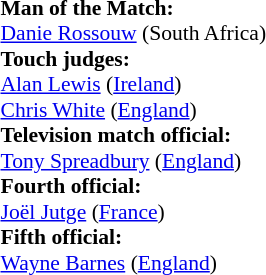<table width=100% style="font-size: 90%">
<tr>
<td><br><strong>Man of the Match:</strong>
<br><a href='#'>Danie Rossouw</a> (South Africa)<br><strong>Touch judges:</strong>
<br><a href='#'>Alan Lewis</a> (<a href='#'>Ireland</a>)
<br><a href='#'>Chris White</a> (<a href='#'>England</a>)
<br><strong>Television match official:</strong>
<br><a href='#'>Tony Spreadbury</a> (<a href='#'>England</a>)
<br><strong>Fourth official:</strong>
<br><a href='#'>Joël Jutge</a> (<a href='#'>France</a>)
<br><strong>Fifth official:</strong>
<br><a href='#'>Wayne Barnes</a> (<a href='#'>England</a>)</td>
</tr>
</table>
